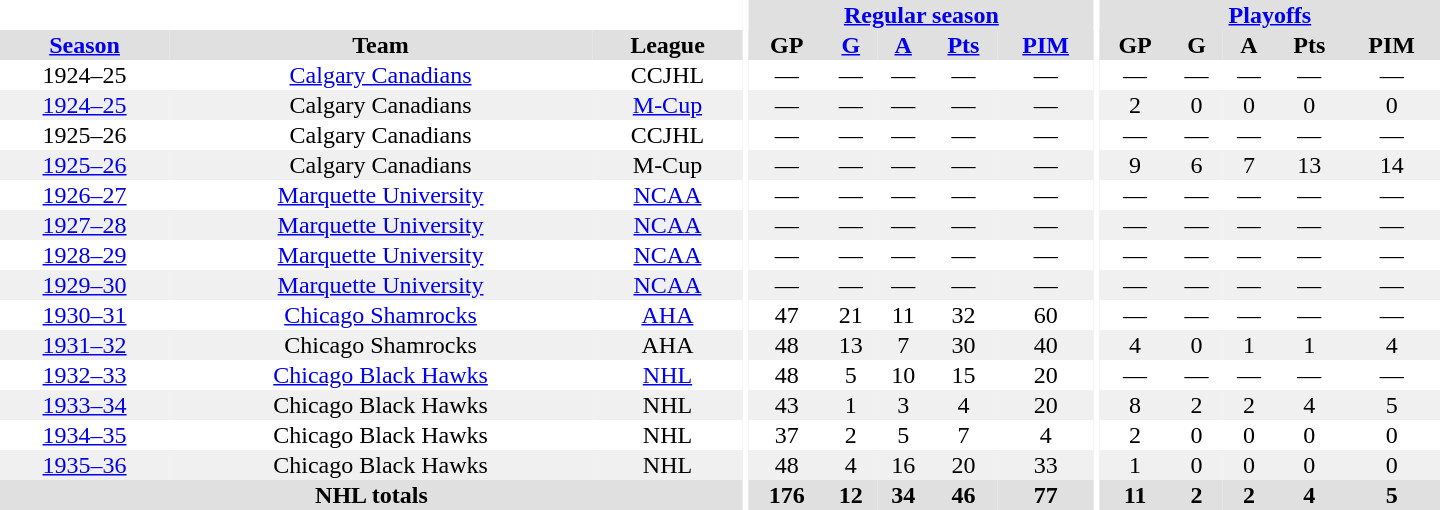<table border="0" cellpadding="1" cellspacing="0" style="text-align:center; width:60em">
<tr bgcolor="#e0e0e0">
<th colspan="3" bgcolor="#ffffff"></th>
<th rowspan="100" bgcolor="#ffffff"></th>
<th colspan="5"><a href='#'>Regular season</a></th>
<th rowspan="100" bgcolor="#ffffff"></th>
<th colspan="5"><a href='#'>Playoffs</a></th>
</tr>
<tr bgcolor="#e0e0e0">
<th><a href='#'>Season</a></th>
<th>Team</th>
<th>League</th>
<th>GP</th>
<th><a href='#'>G</a></th>
<th><a href='#'>A</a></th>
<th><a href='#'>Pts</a></th>
<th><a href='#'>PIM</a></th>
<th>GP</th>
<th>G</th>
<th>A</th>
<th>Pts</th>
<th>PIM</th>
</tr>
<tr>
<td>1924–25</td>
<td><a href='#'>Calgary Canadians</a></td>
<td>CCJHL</td>
<td>—</td>
<td>—</td>
<td>—</td>
<td>—</td>
<td>—</td>
<td>—</td>
<td>—</td>
<td>—</td>
<td>—</td>
<td>—</td>
</tr>
<tr bgcolor="#f0f0f0">
<td><a href='#'>1924–25</a></td>
<td>Calgary Canadians</td>
<td><a href='#'>M-Cup</a></td>
<td>—</td>
<td>—</td>
<td>—</td>
<td>—</td>
<td>—</td>
<td>2</td>
<td>0</td>
<td>0</td>
<td>0</td>
<td>0</td>
</tr>
<tr>
<td>1925–26</td>
<td>Calgary Canadians</td>
<td>CCJHL</td>
<td>—</td>
<td>—</td>
<td>—</td>
<td>—</td>
<td>—</td>
<td>—</td>
<td>—</td>
<td>—</td>
<td>—</td>
<td>—</td>
</tr>
<tr bgcolor="#f0f0f0">
<td><a href='#'>1925–26</a></td>
<td>Calgary Canadians</td>
<td>M-Cup</td>
<td>—</td>
<td>—</td>
<td>—</td>
<td>—</td>
<td>—</td>
<td>9</td>
<td>6</td>
<td>7</td>
<td>13</td>
<td>14</td>
</tr>
<tr>
<td><a href='#'>1926–27</a></td>
<td><a href='#'>Marquette University</a></td>
<td><a href='#'>NCAA</a></td>
<td>—</td>
<td>—</td>
<td>—</td>
<td>—</td>
<td>—</td>
<td>—</td>
<td>—</td>
<td>—</td>
<td>—</td>
<td>—</td>
</tr>
<tr bgcolor="#f0f0f0">
<td><a href='#'>1927–28</a></td>
<td><a href='#'>Marquette University</a></td>
<td><a href='#'>NCAA</a></td>
<td>—</td>
<td>—</td>
<td>—</td>
<td>—</td>
<td>—</td>
<td>—</td>
<td>—</td>
<td>—</td>
<td>—</td>
<td>—</td>
</tr>
<tr>
<td><a href='#'>1928–29</a></td>
<td><a href='#'>Marquette University</a></td>
<td><a href='#'>NCAA</a></td>
<td>—</td>
<td>—</td>
<td>—</td>
<td>—</td>
<td>—</td>
<td>—</td>
<td>—</td>
<td>—</td>
<td>—</td>
<td>—</td>
</tr>
<tr bgcolor="#f0f0f0">
<td><a href='#'>1929–30</a></td>
<td><a href='#'>Marquette University</a></td>
<td><a href='#'>NCAA</a></td>
<td>—</td>
<td>—</td>
<td>—</td>
<td>—</td>
<td>—</td>
<td>—</td>
<td>—</td>
<td>—</td>
<td>—</td>
<td>—</td>
</tr>
<tr>
<td><a href='#'>1930–31</a></td>
<td><a href='#'>Chicago Shamrocks</a></td>
<td><a href='#'>AHA</a></td>
<td>47</td>
<td>21</td>
<td>11</td>
<td>32</td>
<td>60</td>
<td>—</td>
<td>—</td>
<td>—</td>
<td>—</td>
<td>—</td>
</tr>
<tr bgcolor="#f0f0f0">
<td><a href='#'>1931–32</a></td>
<td>Chicago Shamrocks</td>
<td>AHA</td>
<td>48</td>
<td>13</td>
<td>7</td>
<td>30</td>
<td>40</td>
<td>4</td>
<td>0</td>
<td>1</td>
<td>1</td>
<td>4</td>
</tr>
<tr>
<td><a href='#'>1932–33</a></td>
<td><a href='#'>Chicago Black Hawks</a></td>
<td><a href='#'>NHL</a></td>
<td>48</td>
<td>5</td>
<td>10</td>
<td>15</td>
<td>20</td>
<td>—</td>
<td>—</td>
<td>—</td>
<td>—</td>
<td>—</td>
</tr>
<tr bgcolor="#f0f0f0">
<td><a href='#'>1933–34</a></td>
<td>Chicago Black Hawks</td>
<td>NHL</td>
<td>43</td>
<td>1</td>
<td>3</td>
<td>4</td>
<td>20</td>
<td>8</td>
<td>2</td>
<td>2</td>
<td>4</td>
<td>5</td>
</tr>
<tr>
<td><a href='#'>1934–35</a></td>
<td>Chicago Black Hawks</td>
<td>NHL</td>
<td>37</td>
<td>2</td>
<td>5</td>
<td>7</td>
<td>4</td>
<td>2</td>
<td>0</td>
<td>0</td>
<td>0</td>
<td>0</td>
</tr>
<tr bgcolor="#f0f0f0">
<td><a href='#'>1935–36</a></td>
<td>Chicago Black Hawks</td>
<td>NHL</td>
<td>48</td>
<td>4</td>
<td>16</td>
<td>20</td>
<td>33</td>
<td>1</td>
<td>0</td>
<td>0</td>
<td>0</td>
<td>0</td>
</tr>
<tr bgcolor="#e0e0e0">
<th colspan="3">NHL totals</th>
<th>176</th>
<th>12</th>
<th>34</th>
<th>46</th>
<th>77</th>
<th>11</th>
<th>2</th>
<th>2</th>
<th>4</th>
<th>5</th>
</tr>
</table>
